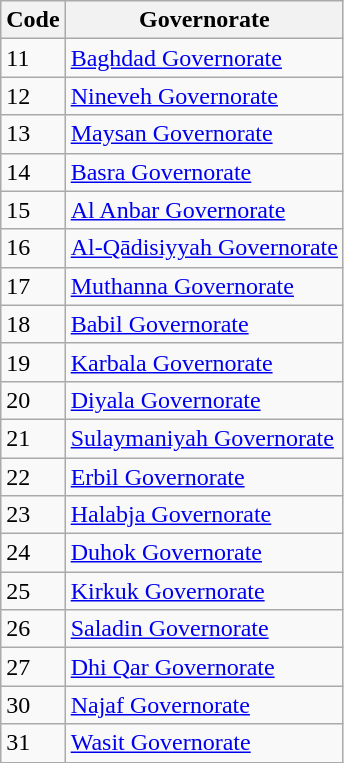<table class=wikitable>
<tr>
<th>Code</th>
<th>Governorate</th>
</tr>
<tr>
<td>11</td>
<td><a href='#'>Baghdad Governorate</a></td>
</tr>
<tr>
<td>12</td>
<td><a href='#'>Nineveh Governorate</a></td>
</tr>
<tr>
<td>13</td>
<td><a href='#'>Maysan Governorate</a></td>
</tr>
<tr>
<td>14</td>
<td><a href='#'>Basra Governorate</a></td>
</tr>
<tr>
<td>15</td>
<td><a href='#'>Al Anbar Governorate</a></td>
</tr>
<tr>
<td>16</td>
<td><a href='#'>Al-Qādisiyyah Governorate</a></td>
</tr>
<tr>
<td>17</td>
<td><a href='#'>Muthanna Governorate</a></td>
</tr>
<tr>
<td>18</td>
<td><a href='#'>Babil Governorate</a></td>
</tr>
<tr>
<td>19</td>
<td><a href='#'>Karbala Governorate</a></td>
</tr>
<tr>
<td>20</td>
<td><a href='#'>Diyala Governorate</a></td>
</tr>
<tr>
<td>21</td>
<td><a href='#'>Sulaymaniyah Governorate</a></td>
</tr>
<tr>
<td>22</td>
<td><a href='#'>Erbil Governorate</a></td>
</tr>
<tr>
<td>23</td>
<td><a href='#'>Halabja Governorate</a></td>
</tr>
<tr>
<td>24</td>
<td><a href='#'>Duhok Governorate</a></td>
</tr>
<tr>
<td>25</td>
<td><a href='#'>Kirkuk Governorate</a></td>
</tr>
<tr>
<td>26</td>
<td><a href='#'>Saladin Governorate</a></td>
</tr>
<tr>
<td>27</td>
<td><a href='#'>Dhi Qar Governorate</a></td>
</tr>
<tr>
<td>30</td>
<td><a href='#'>Najaf Governorate</a></td>
</tr>
<tr>
<td>31</td>
<td><a href='#'>Wasit Governorate</a></td>
</tr>
</table>
